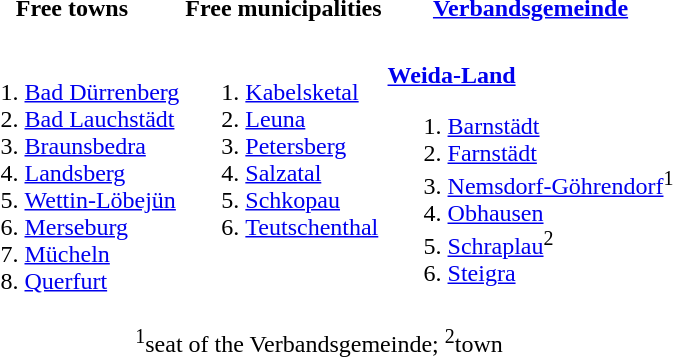<table>
<tr ---->
<th>Free towns</th>
<th>Free municipalities</th>
<th><a href='#'>Verbandsgemeinde</a></th>
</tr>
<tr>
<td valign=top><br><ol><li><a href='#'>Bad Dürrenberg</a></li><li><a href='#'>Bad Lauchstädt</a></li><li><a href='#'>Braunsbedra</a></li><li><a href='#'>Landsberg</a></li><li><a href='#'>Wettin-Löbejün</a></li><li><a href='#'>Merseburg</a></li><li><a href='#'>Mücheln</a></li><li><a href='#'>Querfurt</a></li></ol></td>
<td valign=top><br><ol><li><a href='#'>Kabelsketal</a></li><li><a href='#'>Leuna</a></li><li><a href='#'>Petersberg</a></li><li><a href='#'>Salzatal</a></li><li><a href='#'>Schkopau</a></li><li><a href='#'>Teutschenthal</a></li></ol></td>
<td><br><strong><a href='#'>Weida-Land</a></strong><ol><li><a href='#'>Barnstädt</a></li><li><a href='#'>Farnstädt</a></li><li><a href='#'>Nemsdorf-Göhrendorf</a><sup>1</sup></li><li><a href='#'>Obhausen</a></li><li><a href='#'>Schraplau</a><sup>2</sup></li><li><a href='#'>Steigra</a></li></ol></td>
</tr>
<tr>
<td colspan=3 align=center><sup>1</sup>seat of the Verbandsgemeinde; <sup>2</sup>town</td>
</tr>
</table>
